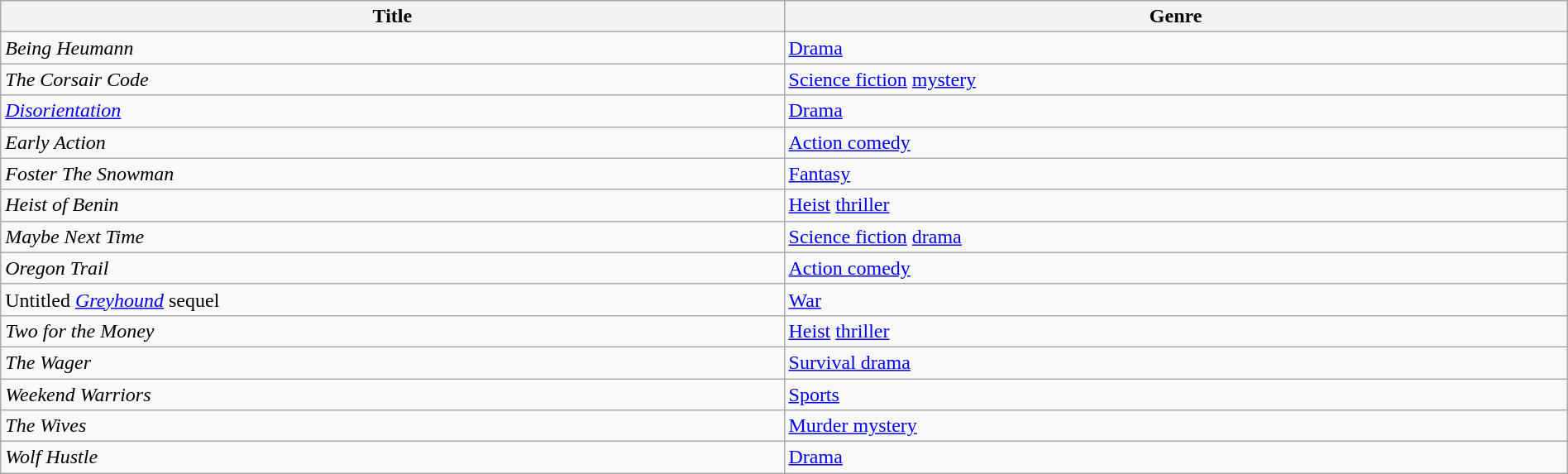<table class="wikitable sortable" style="width:100%">
<tr>
<th style="width:50%;">Title</th>
<th style="width:50%;">Genre</th>
</tr>
<tr>
<td><em>Being Heumann</em></td>
<td><a href='#'>Drama</a></td>
</tr>
<tr>
<td><em>The Corsair Code</em></td>
<td><a href='#'>Science fiction</a> <a href='#'>mystery</a></td>
</tr>
<tr>
<td><em><a href='#'>Disorientation</a></em></td>
<td><a href='#'>Drama</a></td>
</tr>
<tr>
<td><em>Early Action</em></td>
<td><a href='#'>Action comedy</a></td>
</tr>
<tr>
<td><em>Foster The Snowman</em></td>
<td><a href='#'>Fantasy</a></td>
</tr>
<tr>
<td><em>Heist of Benin</em></td>
<td><a href='#'>Heist</a> <a href='#'>thriller</a></td>
</tr>
<tr>
<td><em>Maybe Next Time</em></td>
<td><a href='#'>Science fiction</a> <a href='#'>drama</a></td>
</tr>
<tr>
<td><em>Oregon Trail</em></td>
<td><a href='#'>Action comedy</a></td>
</tr>
<tr>
<td>Untitled <em><a href='#'>Greyhound</a></em> sequel</td>
<td><a href='#'>War</a></td>
</tr>
<tr>
<td><em>Two for the Money</em></td>
<td><a href='#'>Heist</a> <a href='#'>thriller</a></td>
</tr>
<tr>
<td><em>The Wager</em></td>
<td><a href='#'>Survival drama</a></td>
</tr>
<tr>
<td><em>Weekend Warriors</em></td>
<td><a href='#'>Sports</a></td>
</tr>
<tr>
<td><em>The Wives</em></td>
<td><a href='#'>Murder mystery</a></td>
</tr>
<tr>
<td><em>Wolf Hustle</em></td>
<td><a href='#'>Drama</a></td>
</tr>
</table>
